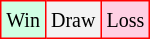<table class="wikitable">
<tr>
<td style="background-color: #d0ffe3; border:1px solid red;"><small>Win</small></td>
<td style="background-color: #f3f3f3; border:1px solid red;"><small>Draw</small></td>
<td style="background-color: #ffd0e3; border:1px solid red;"><small>Loss</small></td>
</tr>
</table>
